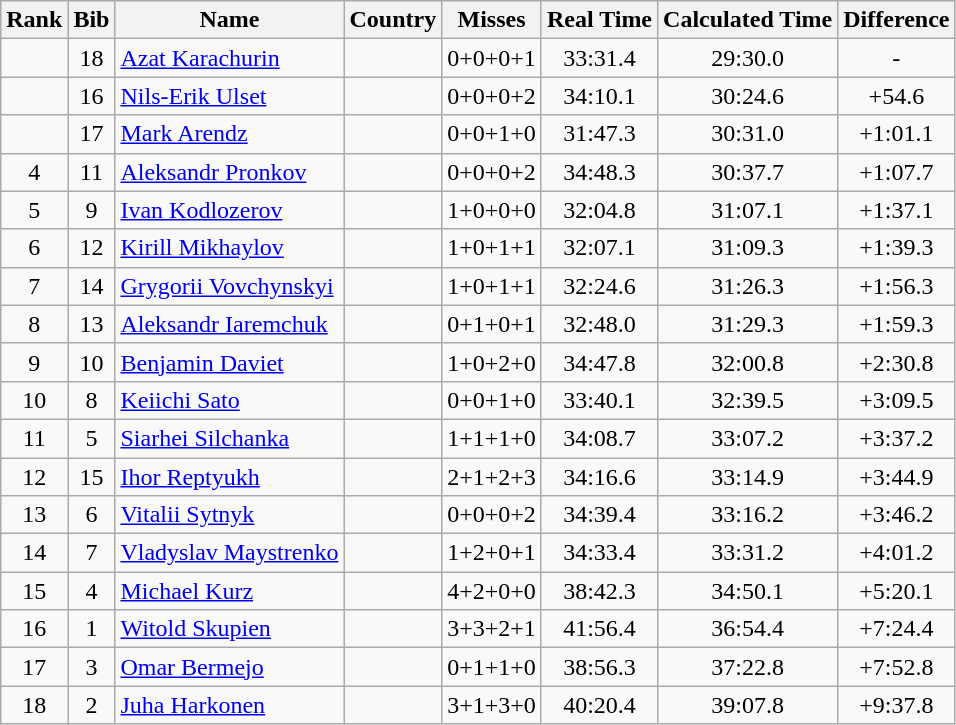<table class="wikitable sortable" style="text-align:center">
<tr>
<th>Rank</th>
<th>Bib</th>
<th>Name</th>
<th>Country</th>
<th>Misses</th>
<th>Real Time</th>
<th>Calculated Time</th>
<th>Difference</th>
</tr>
<tr>
<td></td>
<td>18</td>
<td align=left><a href='#'>Azat Karachurin</a></td>
<td align=left></td>
<td>0+0+0+1</td>
<td>33:31.4</td>
<td>29:30.0</td>
<td>-</td>
</tr>
<tr>
<td></td>
<td>16</td>
<td align=left><a href='#'>Nils-Erik Ulset</a></td>
<td align=left></td>
<td>0+0+0+2</td>
<td>34:10.1</td>
<td>30:24.6</td>
<td>+54.6</td>
</tr>
<tr>
<td></td>
<td>17</td>
<td align=left><a href='#'>Mark Arendz</a></td>
<td align=left></td>
<td>0+0+1+0</td>
<td>31:47.3</td>
<td>30:31.0</td>
<td>+1:01.1</td>
</tr>
<tr>
<td>4</td>
<td>11</td>
<td align=left><a href='#'>Aleksandr Pronkov</a></td>
<td align=left></td>
<td>0+0+0+2</td>
<td>34:48.3</td>
<td>30:37.7</td>
<td>+1:07.7</td>
</tr>
<tr>
<td>5</td>
<td>9</td>
<td align=left><a href='#'>Ivan Kodlozerov</a></td>
<td align=left></td>
<td>1+0+0+0</td>
<td>32:04.8</td>
<td>31:07.1</td>
<td>+1:37.1</td>
</tr>
<tr>
<td>6</td>
<td>12</td>
<td align=left><a href='#'>Kirill Mikhaylov</a></td>
<td align=left></td>
<td>1+0+1+1</td>
<td>32:07.1</td>
<td>31:09.3</td>
<td>+1:39.3</td>
</tr>
<tr>
<td>7</td>
<td>14</td>
<td align=left><a href='#'>Grygorii Vovchynskyi</a></td>
<td align=left></td>
<td>1+0+1+1</td>
<td>32:24.6</td>
<td>31:26.3</td>
<td>+1:56.3</td>
</tr>
<tr>
<td>8</td>
<td>13</td>
<td align=left><a href='#'>Aleksandr Iaremchuk</a></td>
<td align=left></td>
<td>0+1+0+1</td>
<td>32:48.0</td>
<td>31:29.3</td>
<td>+1:59.3</td>
</tr>
<tr>
<td>9</td>
<td>10</td>
<td align=left><a href='#'>Benjamin Daviet</a></td>
<td align=left></td>
<td>1+0+2+0</td>
<td>34:47.8</td>
<td>32:00.8</td>
<td>+2:30.8</td>
</tr>
<tr>
<td>10</td>
<td>8</td>
<td align=left><a href='#'>Keiichi Sato</a></td>
<td align=left></td>
<td>0+0+1+0</td>
<td>33:40.1</td>
<td>32:39.5</td>
<td>+3:09.5</td>
</tr>
<tr>
<td>11</td>
<td>5</td>
<td align=left><a href='#'>Siarhei Silchanka</a></td>
<td align=left></td>
<td>1+1+1+0</td>
<td>34:08.7</td>
<td>33:07.2</td>
<td>+3:37.2</td>
</tr>
<tr>
<td>12</td>
<td>15</td>
<td align=left><a href='#'>Ihor Reptyukh</a></td>
<td align=left></td>
<td>2+1+2+3</td>
<td>34:16.6</td>
<td>33:14.9</td>
<td>+3:44.9</td>
</tr>
<tr>
<td>13</td>
<td>6</td>
<td align=left><a href='#'>Vitalii Sytnyk</a></td>
<td align=left></td>
<td>0+0+0+2</td>
<td>34:39.4</td>
<td>33:16.2</td>
<td>+3:46.2</td>
</tr>
<tr>
<td>14</td>
<td>7</td>
<td align=left><a href='#'>Vladyslav Maystrenko</a></td>
<td align=left></td>
<td>1+2+0+1</td>
<td>34:33.4</td>
<td>33:31.2</td>
<td>+4:01.2</td>
</tr>
<tr>
<td>15</td>
<td>4</td>
<td align=left><a href='#'>Michael Kurz</a></td>
<td align=left></td>
<td>4+2+0+0</td>
<td>38:42.3</td>
<td>34:50.1</td>
<td>+5:20.1</td>
</tr>
<tr>
<td>16</td>
<td>1</td>
<td align=left><a href='#'>Witold Skupien</a></td>
<td align=left></td>
<td>3+3+2+1</td>
<td>41:56.4</td>
<td>36:54.4</td>
<td>+7:24.4</td>
</tr>
<tr>
<td>17</td>
<td>3</td>
<td align=left><a href='#'>Omar Bermejo</a></td>
<td align=left></td>
<td>0+1+1+0</td>
<td>38:56.3</td>
<td>37:22.8</td>
<td>+7:52.8</td>
</tr>
<tr>
<td>18</td>
<td>2</td>
<td align=left><a href='#'>Juha Harkonen</a></td>
<td align=left></td>
<td>3+1+3+0</td>
<td>40:20.4</td>
<td>39:07.8</td>
<td>+9:37.8</td>
</tr>
</table>
